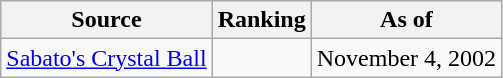<table class="wikitable">
<tr>
<th>Source</th>
<th>Ranking</th>
<th>As of</th>
</tr>
<tr>
<td><a href='#'>Sabato's Crystal Ball</a></td>
<td></td>
<td>November 4, 2002</td>
</tr>
</table>
